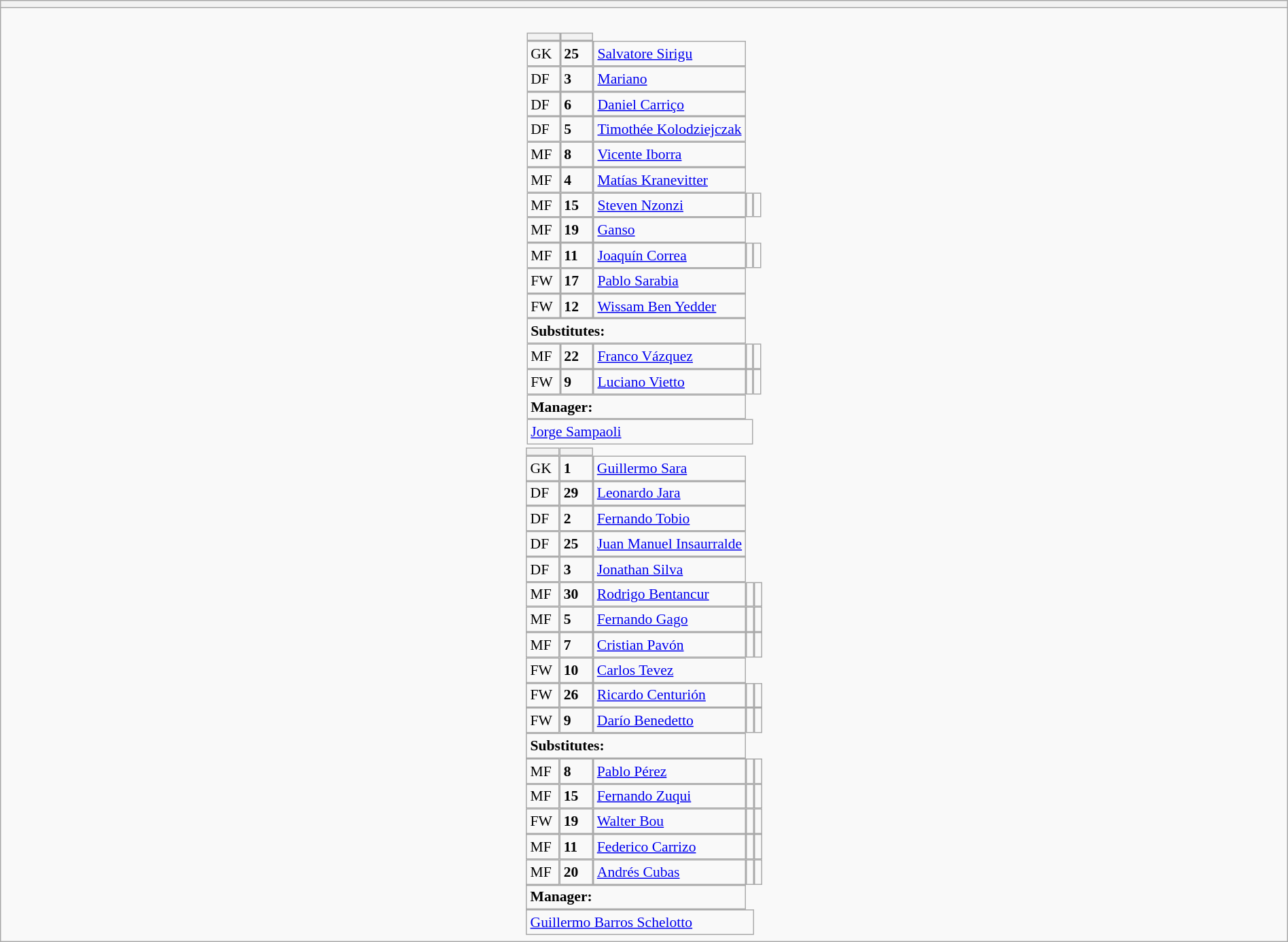<table style="width:100%" class="wikitable collapsible collapsed">
<tr>
<th></th>
</tr>
<tr>
<td><br>






<table style="font-size:90%; margin:0.2em auto;" cellspacing="0" cellpadding="0">
<tr>
<th width="25"></th>
<th width="25"></th>
</tr>
<tr>
<td>GK</td>
<td><strong>25 </strong></td>
<td> <a href='#'>Salvatore Sirigu</a></td>
</tr>
<tr>
<td>DF</td>
<td><strong>3 </strong></td>
<td> <a href='#'>Mariano</a></td>
</tr>
<tr>
<td>DF</td>
<td><strong>6</strong></td>
<td> <a href='#'>Daniel Carriço</a></td>
</tr>
<tr>
<td>DF</td>
<td><strong>5</strong></td>
<td> <a href='#'>Timothée Kolodziejczak</a></td>
</tr>
<tr>
<td>MF</td>
<td><strong>8</strong></td>
<td> <a href='#'>Vicente Iborra</a></td>
</tr>
<tr>
<td>MF</td>
<td><strong>4</strong></td>
<td> <a href='#'>Matías Kranevitter</a></td>
</tr>
<tr>
<td>MF</td>
<td><strong>15</strong></td>
<td> <a href='#'>Steven Nzonzi</a></td>
<td></td>
<td></td>
</tr>
<tr>
<td>MF</td>
<td><strong>19</strong></td>
<td> <a href='#'>Ganso</a></td>
</tr>
<tr>
<td>MF</td>
<td><strong>11</strong></td>
<td> <a href='#'>Joaquín Correa</a></td>
<td></td>
<td></td>
</tr>
<tr>
<td>FW</td>
<td><strong>17</strong></td>
<td> <a href='#'>Pablo Sarabia</a></td>
</tr>
<tr>
<td>FW</td>
<td><strong>12</strong></td>
<td> <a href='#'>Wissam Ben Yedder</a></td>
</tr>
<tr>
<td colspan=3><strong>Substitutes:</strong></td>
</tr>
<tr>
<td>MF</td>
<td><strong>22</strong></td>
<td> <a href='#'>Franco Vázquez</a></td>
<td></td>
<td></td>
</tr>
<tr>
<td>FW</td>
<td><strong>9</strong></td>
<td> <a href='#'>Luciano Vietto</a></td>
<td></td>
<td></td>
</tr>
<tr>
<td colspan=3><strong>Manager:</strong></td>
</tr>
<tr>
<td colspan=4> <a href='#'>Jorge Sampaoli</a></td>
</tr>
</table>
<table cellspacing="0" cellpadding="0" style="font-size:90%; margin:0.2em auto;">
<tr>
<th width="25"></th>
<th width="25"></th>
</tr>
<tr>
<td>GK</td>
<td><strong> 1</strong></td>
<td> <a href='#'>Guillermo Sara</a></td>
</tr>
<tr>
<td>DF</td>
<td><strong>29</strong></td>
<td> <a href='#'>Leonardo Jara</a></td>
</tr>
<tr>
<td>DF</td>
<td><strong>2</strong></td>
<td> <a href='#'>Fernando Tobio</a></td>
</tr>
<tr>
<td>DF</td>
<td><strong>25 </strong></td>
<td> <a href='#'>Juan Manuel Insaurralde</a></td>
</tr>
<tr>
<td>DF</td>
<td><strong> 3</strong></td>
<td> <a href='#'>Jonathan Silva</a></td>
</tr>
<tr>
<td>MF</td>
<td><strong>30 </strong></td>
<td> <a href='#'>Rodrigo Bentancur</a></td>
<td></td>
<td></td>
</tr>
<tr>
<td>MF</td>
<td><strong>5</strong></td>
<td> <a href='#'>Fernando Gago</a></td>
<td></td>
<td></td>
</tr>
<tr>
<td>MF</td>
<td><strong>7</strong></td>
<td> <a href='#'>Cristian Pavón</a></td>
<td></td>
<td></td>
</tr>
<tr>
<td>FW</td>
<td><strong>10</strong></td>
<td> <a href='#'>Carlos Tevez</a></td>
</tr>
<tr>
<td>FW</td>
<td><strong>26</strong></td>
<td> <a href='#'>Ricardo Centurión</a></td>
<td></td>
<td></td>
</tr>
<tr>
<td>FW</td>
<td><strong>9</strong></td>
<td> <a href='#'>Darío Benedetto</a></td>
<td></td>
<td></td>
</tr>
<tr>
<td colspan=3><strong>Substitutes:</strong></td>
</tr>
<tr>
<td>MF</td>
<td><strong>8 </strong></td>
<td> <a href='#'>Pablo Pérez</a></td>
<td></td>
<td></td>
</tr>
<tr>
<td>MF</td>
<td><strong>15</strong></td>
<td> <a href='#'>Fernando Zuqui</a></td>
<td></td>
<td></td>
</tr>
<tr>
<td>FW</td>
<td><strong>19 </strong></td>
<td> <a href='#'>Walter Bou</a></td>
<td></td>
<td></td>
</tr>
<tr>
<td>MF</td>
<td><strong>11</strong></td>
<td> <a href='#'>Federico Carrizo</a></td>
<td></td>
<td></td>
</tr>
<tr>
<td>MF</td>
<td><strong>20</strong></td>
<td> <a href='#'>Andrés Cubas</a></td>
<td></td>
<td></td>
</tr>
<tr>
<td colspan=3><strong>Manager:</strong></td>
</tr>
<tr>
<td colspan=4> <a href='#'>Guillermo Barros Schelotto</a></td>
</tr>
</table>
</td>
</tr>
</table>
